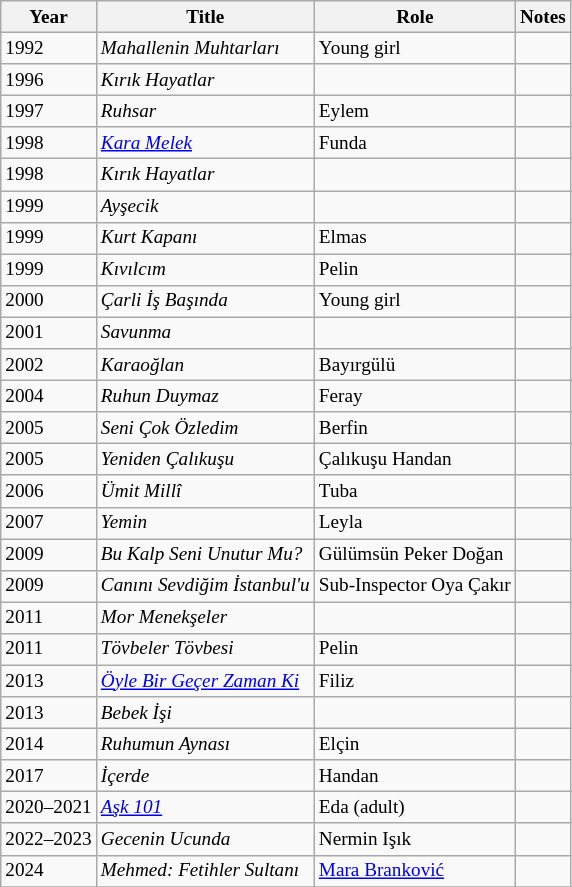<table class="wikitable sortable" style="font-size: 80%;">
<tr>
<th>Year</th>
<th>Title</th>
<th>Role</th>
<th class="unsortable">Notes</th>
</tr>
<tr>
<td>1992</td>
<td><em>Mahallenin Muhtarları</em></td>
<td>Young girl</td>
<td></td>
</tr>
<tr>
<td>1996</td>
<td><em>Kırık Hayatlar</em></td>
<td></td>
<td></td>
</tr>
<tr>
<td>1997</td>
<td><em>Ruhsar</em></td>
<td>Eylem</td>
<td></td>
</tr>
<tr>
<td>1998</td>
<td><em><a href='#'>Kara Melek</a></em></td>
<td>Funda</td>
<td></td>
</tr>
<tr>
<td>1998</td>
<td><em>Kırık Hayatlar</em></td>
<td></td>
<td></td>
</tr>
<tr>
<td>1999</td>
<td><em>Ayşecik</em></td>
<td></td>
<td></td>
</tr>
<tr>
<td>1999</td>
<td><em>Kurt Kapanı</em></td>
<td>Elmas</td>
<td></td>
</tr>
<tr>
<td>1999</td>
<td><em>Kıvılcım</em></td>
<td>Pelin</td>
<td></td>
</tr>
<tr>
<td>2000</td>
<td><em>Çarli İş Başında</em></td>
<td>Young girl</td>
<td></td>
</tr>
<tr>
<td>2001</td>
<td><em>Savunma</em></td>
<td></td>
<td></td>
</tr>
<tr>
<td>2002</td>
<td><em>Karaoğlan</em></td>
<td>Bayırgülü</td>
<td></td>
</tr>
<tr>
<td>2004</td>
<td><em>Ruhun Duymaz</em></td>
<td>Feray</td>
<td></td>
</tr>
<tr>
<td>2005</td>
<td><em>Seni Çok Özledim</em></td>
<td>Berfin</td>
<td></td>
</tr>
<tr>
<td>2005</td>
<td><em>Yeniden Çalıkuşu</em></td>
<td>Çalıkuşu Handan</td>
<td></td>
</tr>
<tr>
<td>2006</td>
<td><em>Ümit Millî</em></td>
<td>Tuba</td>
<td></td>
</tr>
<tr>
<td>2007</td>
<td><em>Yemin</em></td>
<td>Leyla</td>
<td></td>
</tr>
<tr>
<td>2009</td>
<td><em>Bu Kalp Seni Unutur Mu?</em></td>
<td>Gülümsün Peker Doğan</td>
<td></td>
</tr>
<tr>
<td>2009</td>
<td><em>Canını Sevdiğim İstanbul'u</em></td>
<td>Sub-Inspector Oya Çakır</td>
<td></td>
</tr>
<tr>
<td>2011</td>
<td><em>Mor Menekşeler</em></td>
<td></td>
<td></td>
</tr>
<tr>
<td>2011</td>
<td><em>Tövbeler Tövbesi</em></td>
<td>Pelin</td>
<td></td>
</tr>
<tr>
<td>2013</td>
<td><em><a href='#'>Öyle Bir Geçer Zaman Ki</a></em></td>
<td>Filiz</td>
<td></td>
</tr>
<tr>
<td>2013</td>
<td><em>Bebek İşi</em></td>
<td></td>
<td></td>
</tr>
<tr>
<td>2014</td>
<td><em>Ruhumun Aynası</em></td>
<td>Elçin</td>
<td></td>
</tr>
<tr>
<td>2017</td>
<td><em>İçerde</em></td>
<td>Handan</td>
<td></td>
</tr>
<tr>
<td>2020–2021</td>
<td><em><a href='#'>Aşk 101</a></em></td>
<td>Eda (adult)</td>
<td></td>
</tr>
<tr>
<td>2022–2023</td>
<td><em>Gecenin Ucunda</em></td>
<td>Nermin Işık</td>
<td></td>
</tr>
<tr>
<td>2024</td>
<td><em>Mehmed: Fetihler Sultanı</em></td>
<td><a href='#'>Mara Branković</a></td>
<td></td>
</tr>
<tr>
</tr>
</table>
